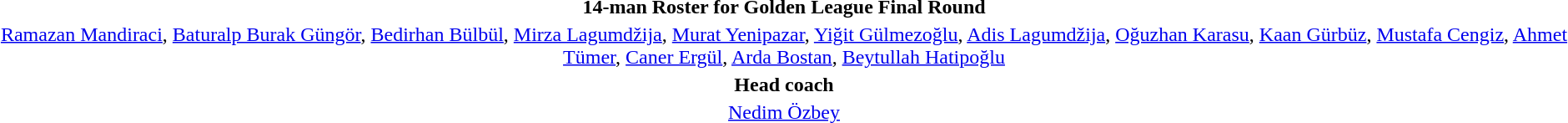<table style="text-align:center; margin-top:2em; margin-left:auto; margin-right:auto">
<tr>
<td><strong>14-man Roster for Golden League Final Round</strong></td>
</tr>
<tr>
<td><a href='#'>Ramazan Mandiraci</a>, <a href='#'>Baturalp Burak Güngör</a>, <a href='#'>Bedirhan Bülbül</a>, <a href='#'>Mirza Lagumdžija</a>, <a href='#'>Murat Yenipazar</a>, <a href='#'>Yiğit Gülmezoğlu</a>, <a href='#'>Adis Lagumdžija</a>, <a href='#'>Oğuzhan Karasu</a>, <a href='#'>Kaan Gürbüz</a>, <a href='#'>Mustafa Cengiz</a>, <a href='#'>Ahmet Tümer</a>, <a href='#'>Caner Ergül</a>, <a href='#'>Arda Bostan</a>, <a href='#'>Beytullah Hatipoğlu</a></td>
</tr>
<tr>
<td><strong>Head coach</strong></td>
</tr>
<tr>
<td><a href='#'>Nedim Özbey</a></td>
</tr>
</table>
